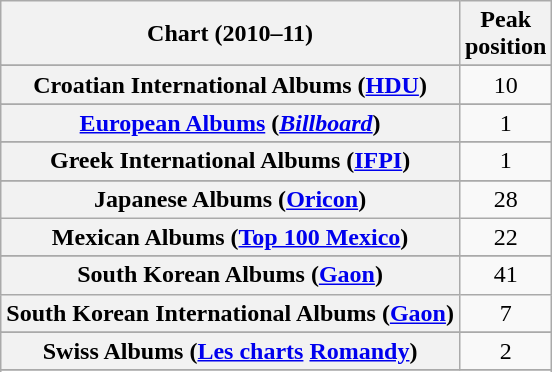<table class="wikitable sortable plainrowheaders" style="text-align:center">
<tr>
<th scope="col">Chart (2010–11)</th>
<th scope="col">Peak<br>position</th>
</tr>
<tr>
</tr>
<tr>
</tr>
<tr>
</tr>
<tr>
</tr>
<tr>
</tr>
<tr>
<th scope="row">Croatian International Albums (<a href='#'>HDU</a>)</th>
<td>10</td>
</tr>
<tr>
</tr>
<tr>
</tr>
<tr>
</tr>
<tr>
<th scope="row"><a href='#'>European Albums</a> (<em><a href='#'>Billboard</a></em>)</th>
<td>1</td>
</tr>
<tr>
</tr>
<tr>
</tr>
<tr>
</tr>
<tr>
<th scope="row">Greek International Albums (<a href='#'>IFPI</a>)</th>
<td>1</td>
</tr>
<tr>
</tr>
<tr>
</tr>
<tr>
</tr>
<tr>
<th scope="row">Japanese Albums (<a href='#'>Oricon</a>)</th>
<td>28</td>
</tr>
<tr>
<th scope="row">Mexican Albums (<a href='#'>Top 100 Mexico</a>)</th>
<td>22</td>
</tr>
<tr>
</tr>
<tr>
</tr>
<tr>
</tr>
<tr>
</tr>
<tr>
<th scope="row">South Korean Albums (<a href='#'>Gaon</a>)</th>
<td>41</td>
</tr>
<tr>
<th scope="row">South Korean International Albums (<a href='#'>Gaon</a>)</th>
<td>7</td>
</tr>
<tr>
</tr>
<tr>
</tr>
<tr>
</tr>
<tr>
<th scope="row">Swiss Albums (<a href='#'>Les charts</a> <a href='#'>Romandy</a>)</th>
<td>2</td>
</tr>
<tr>
</tr>
<tr>
</tr>
<tr>
</tr>
<tr>
</tr>
</table>
